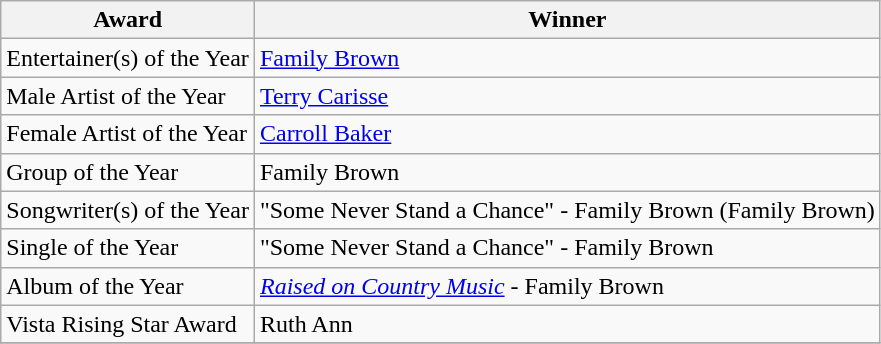<table class="wikitable">
<tr>
<th>Award</th>
<th>Winner</th>
</tr>
<tr>
<td>Entertainer(s) of the Year</td>
<td><a href='#'>Family Brown</a></td>
</tr>
<tr>
<td>Male Artist of the Year</td>
<td><a href='#'>Terry Carisse</a></td>
</tr>
<tr>
<td>Female Artist of the Year</td>
<td><a href='#'>Carroll Baker</a></td>
</tr>
<tr>
<td>Group of the Year</td>
<td>Family Brown</td>
</tr>
<tr>
<td>Songwriter(s) of the Year</td>
<td>"Some Never Stand a Chance" - Family Brown (Family Brown)</td>
</tr>
<tr>
<td>Single of the Year</td>
<td>"Some Never Stand a Chance" - Family Brown</td>
</tr>
<tr>
<td>Album of the Year</td>
<td><em><a href='#'>Raised on Country Music</a></em> - Family Brown</td>
</tr>
<tr>
<td>Vista Rising Star Award</td>
<td>Ruth Ann</td>
</tr>
<tr>
</tr>
</table>
